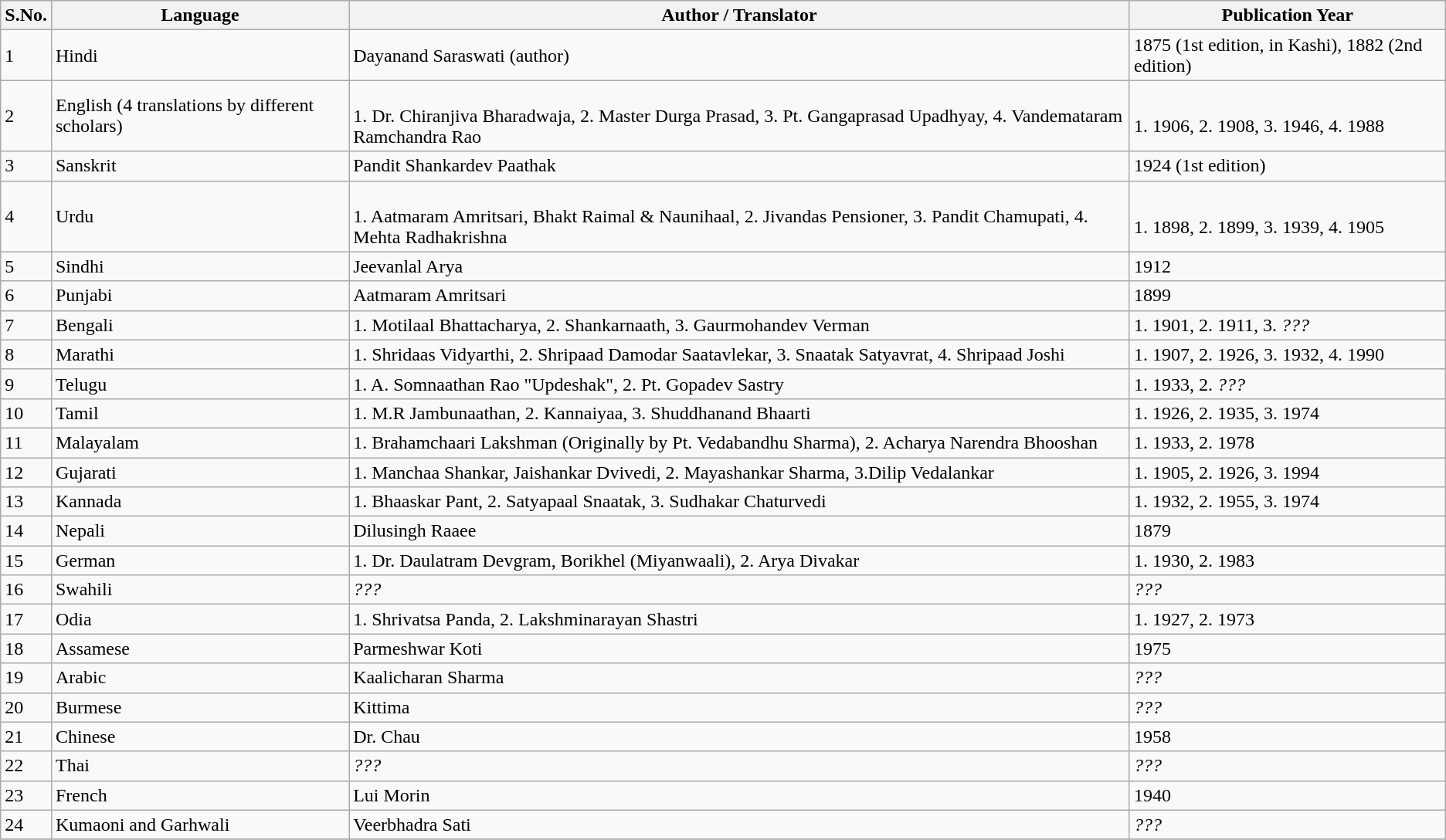<table class="wikitable">
<tr>
<th>S.No.</th>
<th>Language</th>
<th>Author / Translator</th>
<th>Publication Year</th>
</tr>
<tr>
<td>1</td>
<td>Hindi</td>
<td>Dayanand Saraswati (author)</td>
<td>1875 (1st edition, in Kashi), 1882 (2nd edition)</td>
</tr>
<tr>
<td>2</td>
<td>English (4 translations by different scholars)</td>
<td><br>1. Dr. Chiranjiva Bharadwaja, 
2. Master Durga Prasad, 
3. Pt. Gangaprasad Upadhyay, 
4. Vandemataram Ramchandra Rao</td>
<td><br>1. 1906,
2. 1908,
3. 1946,
4. 1988</td>
</tr>
<tr>
<td>3</td>
<td>Sanskrit</td>
<td>Pandit Shankardev Paathak</td>
<td>1924 (1st edition)</td>
</tr>
<tr>
<td>4</td>
<td>Urdu</td>
<td><br>1. Aatmaram Amritsari, Bhakt Raimal & Naunihaal, 
2. Jivandas Pensioner, 
3. Pandit Chamupati, 
4. Mehta Radhakrishna</td>
<td><br>1. 1898, 
2. 1899, 
3. 1939, 
4. 1905</td>
</tr>
<tr>
<td>5</td>
<td>Sindhi</td>
<td>Jeevanlal Arya</td>
<td>1912</td>
</tr>
<tr>
<td>6</td>
<td>Punjabi</td>
<td>Aatmaram Amritsari</td>
<td>1899</td>
</tr>
<tr>
<td>7</td>
<td>Bengali</td>
<td>1. Motilaal Bhattacharya, 2. Shankarnaath, 3. Gaurmohandev Verman</td>
<td>1. 1901, 2. 1911, 3. <em>???</em></td>
</tr>
<tr>
<td>8</td>
<td>Marathi</td>
<td>1. Shridaas Vidyarthi, 2. Shripaad Damodar Saatavlekar, 3. Snaatak Satyavrat, 4. Shripaad Joshi</td>
<td>1. 1907, 2. 1926, 3. 1932, 4. 1990</td>
</tr>
<tr>
<td>9</td>
<td>Telugu</td>
<td>1. A. Somnaathan Rao "Updeshak", 2. Pt. Gopadev Sastry</td>
<td>1. 1933, 2. <em>???</em></td>
</tr>
<tr>
<td>10</td>
<td>Tamil</td>
<td>1. M.R Jambunaathan, 2. Kannaiyaa, 3. Shuddhanand Bhaarti</td>
<td>1. 1926, 2. 1935, 3. 1974</td>
</tr>
<tr>
<td>11</td>
<td>Malayalam</td>
<td>1. Brahamchaari Lakshman (Originally by Pt. Vedabandhu Sharma), 2. Acharya Narendra Bhooshan</td>
<td>1. 1933, 2. 1978</td>
</tr>
<tr>
<td>12</td>
<td>Gujarati</td>
<td>1. Manchaa Shankar, Jaishankar Dvivedi, 2. Mayashankar Sharma, 3.Dilip Vedalankar</td>
<td>1. 1905, 2. 1926, 3. 1994</td>
</tr>
<tr>
<td>13</td>
<td>Kannada</td>
<td>1. Bhaaskar Pant, 2. Satyapaal Snaatak, 3. Sudhakar Chaturvedi</td>
<td>1. 1932, 2. 1955, 3. 1974</td>
</tr>
<tr>
<td>14</td>
<td>Nepali</td>
<td>Dilusingh Raaee</td>
<td>1879</td>
</tr>
<tr>
<td>15</td>
<td>German</td>
<td>1. Dr. Daulatram Devgram, Borikhel (Miyanwaali), 2. Arya Divakar</td>
<td>1. 1930, 2. 1983</td>
</tr>
<tr>
<td>16</td>
<td>Swahili</td>
<td><em>???</em></td>
<td><em>???</em></td>
</tr>
<tr>
<td>17</td>
<td>Odia</td>
<td>1. Shrivatsa Panda, 2. Lakshminarayan Shastri</td>
<td>1. 1927, 2. 1973</td>
</tr>
<tr>
<td>18</td>
<td>Assamese</td>
<td>Parmeshwar Koti</td>
<td>1975</td>
</tr>
<tr>
<td>19</td>
<td>Arabic</td>
<td>Kaalicharan Sharma</td>
<td><em>???</em></td>
</tr>
<tr>
<td>20</td>
<td>Burmese</td>
<td>Kittima</td>
<td><em>???</em></td>
</tr>
<tr>
<td>21</td>
<td>Chinese</td>
<td>Dr. Chau</td>
<td>1958</td>
</tr>
<tr>
<td>22</td>
<td>Thai</td>
<td><em>???</em></td>
<td><em>???</em></td>
</tr>
<tr>
<td>23</td>
<td>French</td>
<td>Lui Morin</td>
<td>1940</td>
</tr>
<tr>
<td>24</td>
<td>Kumaoni and Garhwali</td>
<td>Veerbhadra Sati</td>
<td><em>???</em></td>
</tr>
<tr>
</tr>
</table>
